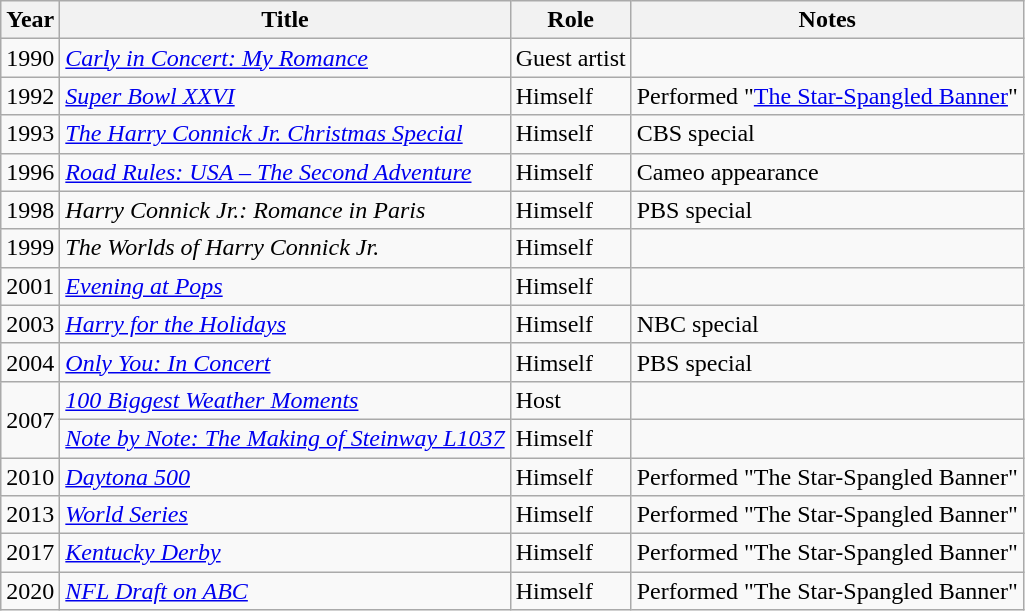<table class="wikitable sortable">
<tr>
<th>Year</th>
<th>Title</th>
<th>Role</th>
<th class="unsortable">Notes</th>
</tr>
<tr>
<td>1990</td>
<td><em><a href='#'>Carly in Concert: My Romance</a></em></td>
<td>Guest artist</td>
<td></td>
</tr>
<tr>
<td>1992</td>
<td><em><a href='#'>Super Bowl XXVI</a></em></td>
<td>Himself</td>
<td>Performed "<a href='#'>The Star-Spangled Banner</a>"</td>
</tr>
<tr>
<td>1993</td>
<td><em><a href='#'>The Harry Connick Jr. Christmas Special</a></em></td>
<td>Himself</td>
<td>CBS special</td>
</tr>
<tr>
<td>1996</td>
<td><em><a href='#'>Road Rules: USA – The Second Adventure</a></em></td>
<td>Himself</td>
<td>Cameo appearance</td>
</tr>
<tr>
<td>1998</td>
<td><em>Harry Connick Jr.: Romance in Paris</em></td>
<td>Himself</td>
<td>PBS special</td>
</tr>
<tr>
<td>1999</td>
<td><em>The Worlds of Harry Connick Jr.</em></td>
<td>Himself</td>
<td></td>
</tr>
<tr>
<td>2001</td>
<td><em><a href='#'>Evening at Pops</a></em></td>
<td>Himself</td>
<td></td>
</tr>
<tr>
<td>2003</td>
<td><em><a href='#'>Harry for the Holidays</a></em></td>
<td>Himself</td>
<td>NBC special</td>
</tr>
<tr>
<td>2004</td>
<td><em><a href='#'>Only You: In Concert</a></em></td>
<td>Himself</td>
<td>PBS special</td>
</tr>
<tr>
<td rowspan="2">2007</td>
<td><em><a href='#'>100 Biggest Weather Moments</a></em></td>
<td>Host</td>
<td></td>
</tr>
<tr>
<td><em><a href='#'>Note by Note: The Making of Steinway L1037</a></em></td>
<td>Himself</td>
<td></td>
</tr>
<tr>
<td>2010</td>
<td><em><a href='#'>Daytona 500</a></em></td>
<td>Himself</td>
<td>Performed "The Star-Spangled Banner"</td>
</tr>
<tr>
<td>2013</td>
<td><em><a href='#'>World Series</a></em></td>
<td>Himself</td>
<td>Performed "The Star-Spangled Banner"</td>
</tr>
<tr>
<td>2017</td>
<td><em><a href='#'>Kentucky Derby</a></em></td>
<td>Himself</td>
<td>Performed "The Star-Spangled Banner"</td>
</tr>
<tr>
<td>2020</td>
<td><em><a href='#'>NFL Draft on ABC</a></em></td>
<td>Himself</td>
<td>Performed "The Star-Spangled Banner"</td>
</tr>
</table>
